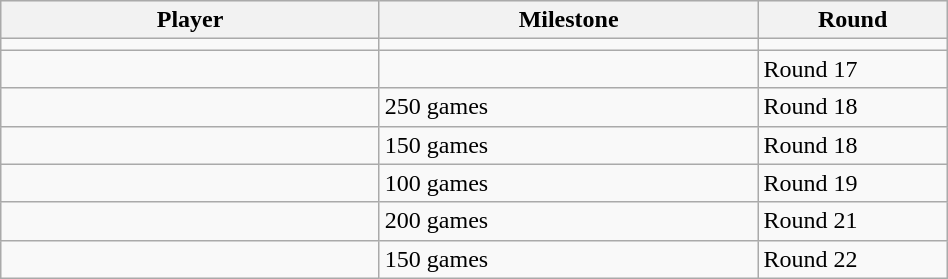<table class="wikitable sortable" style="width:50%;">
<tr style="background:#efefef;">
<th style="width:20%;">Player</th>
<th style="width:20%;">Milestone</th>
<th style="width:10%;">Round</th>
</tr>
<tr>
<td></td>
<td></td>
<td></td>
</tr>
<tr>
<td></td>
<td></td>
<td>Round 17</td>
</tr>
<tr>
<td></td>
<td>250 games</td>
<td>Round 18</td>
</tr>
<tr>
<td></td>
<td>150 games</td>
<td>Round 18</td>
</tr>
<tr>
<td></td>
<td>100 games</td>
<td>Round 19</td>
</tr>
<tr>
<td></td>
<td>200 games</td>
<td>Round 21</td>
</tr>
<tr>
<td></td>
<td>150 games</td>
<td>Round 22</td>
</tr>
</table>
